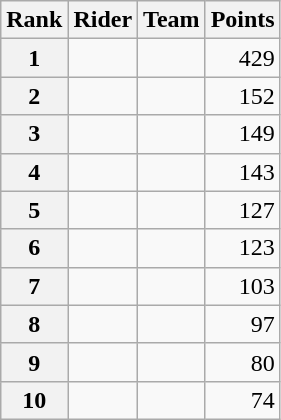<table class="wikitable">
<tr>
<th scope="col">Rank</th>
<th scope="col">Rider</th>
<th scope="col">Team</th>
<th scope="col">Points</th>
</tr>
<tr>
<th scope="row">1</th>
<td> </td>
<td></td>
<td style="text-align:right;">429</td>
</tr>
<tr>
<th scope="row">2</th>
<td> </td>
<td></td>
<td style="text-align:right;">152</td>
</tr>
<tr>
<th scope="row">3</th>
<td> </td>
<td></td>
<td style="text-align:right;">149</td>
</tr>
<tr>
<th scope="row">4</th>
<td></td>
<td></td>
<td style="text-align:right;">143</td>
</tr>
<tr>
<th scope="row">5</th>
<td></td>
<td></td>
<td style="text-align:right;">127</td>
</tr>
<tr>
<th scope="row">6</th>
<td></td>
<td></td>
<td style="text-align:right;">123</td>
</tr>
<tr>
<th scope="row">7</th>
<td></td>
<td></td>
<td style="text-align:right;">103</td>
</tr>
<tr>
<th scope="row">8</th>
<td></td>
<td></td>
<td style="text-align:right;">97</td>
</tr>
<tr>
<th scope="row">9</th>
<td></td>
<td></td>
<td style="text-align:right;">80</td>
</tr>
<tr>
<th scope="row">10</th>
<td> </td>
<td></td>
<td style="text-align:right;">74</td>
</tr>
</table>
